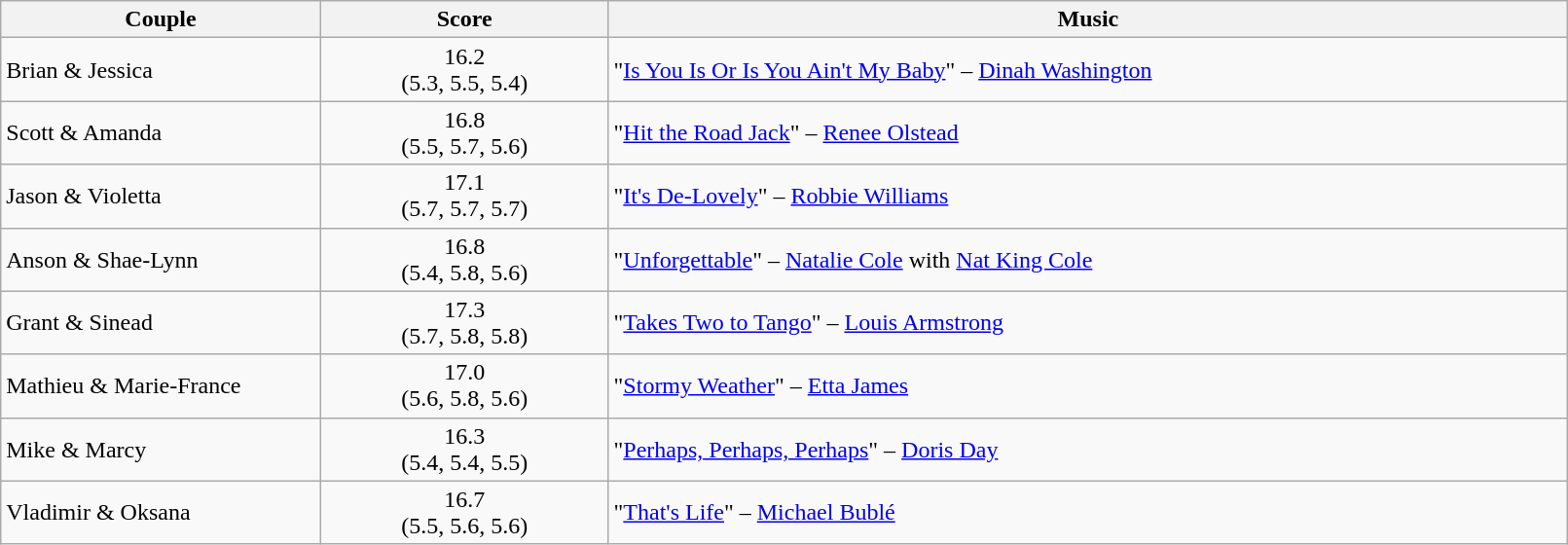<table class="wikitable" style="width:85%;">
<tr>
<th style="width:20%;">Couple</th>
<th style="width:18%;">Score</th>
<th style="width:60%;">Music</th>
</tr>
<tr>
<td>Brian & Jessica</td>
<td style="text-align: center;">16.2 <br> (5.3, 5.5, 5.4)</td>
<td>"<a href='#'>Is You Is Or Is You Ain't My Baby</a>" – <a href='#'>Dinah Washington</a></td>
</tr>
<tr>
<td>Scott & Amanda</td>
<td style="text-align: center;">16.8 <br> (5.5, 5.7, 5.6)</td>
<td>"<a href='#'>Hit the Road Jack</a>" – <a href='#'>Renee Olstead</a></td>
</tr>
<tr>
<td>Jason & Violetta</td>
<td style="text-align: center;">17.1 <br> (5.7, 5.7, 5.7)</td>
<td>"<a href='#'>It's De-Lovely</a>" – <a href='#'>Robbie Williams</a></td>
</tr>
<tr>
<td>Anson & Shae-Lynn</td>
<td style="text-align: center;">16.8 <br> (5.4, 5.8, 5.6)</td>
<td>"<a href='#'>Unforgettable</a>" – <a href='#'>Natalie Cole</a> with <a href='#'>Nat King Cole</a></td>
</tr>
<tr>
<td>Grant & Sinead</td>
<td style="text-align: center;">17.3 <br> (5.7, 5.8, 5.8)</td>
<td>"<a href='#'>Takes Two to Tango</a>" – <a href='#'>Louis Armstrong</a></td>
</tr>
<tr>
<td>Mathieu & Marie-France</td>
<td style="text-align: center;">17.0 <br> (5.6, 5.8, 5.6)</td>
<td>"<a href='#'>Stormy Weather</a>" – <a href='#'>Etta James</a></td>
</tr>
<tr>
<td>Mike & Marcy</td>
<td style="text-align: center;">16.3 <br> (5.4, 5.4, 5.5)</td>
<td>"<a href='#'>Perhaps, Perhaps, Perhaps</a>" – <a href='#'>Doris Day</a></td>
</tr>
<tr>
<td>Vladimir & Oksana</td>
<td style="text-align: center;">16.7 <br> (5.5, 5.6, 5.6)</td>
<td>"<a href='#'>That's Life</a>" – <a href='#'>Michael Bublé</a></td>
</tr>
</table>
